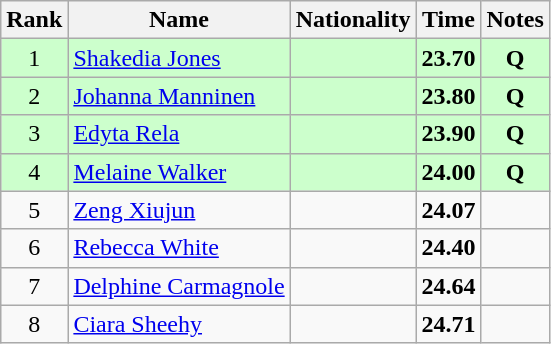<table class="wikitable sortable" style="text-align:center">
<tr>
<th>Rank</th>
<th>Name</th>
<th>Nationality</th>
<th>Time</th>
<th>Notes</th>
</tr>
<tr bgcolor=ccffcc>
<td>1</td>
<td align=left><a href='#'>Shakedia Jones</a></td>
<td align=left></td>
<td><strong>23.70</strong></td>
<td><strong>Q</strong></td>
</tr>
<tr bgcolor=ccffcc>
<td>2</td>
<td align=left><a href='#'>Johanna Manninen</a></td>
<td align=left></td>
<td><strong>23.80</strong></td>
<td><strong>Q</strong></td>
</tr>
<tr bgcolor=ccffcc>
<td>3</td>
<td align=left><a href='#'>Edyta Rela</a></td>
<td align=left></td>
<td><strong>23.90</strong></td>
<td><strong>Q</strong></td>
</tr>
<tr bgcolor=ccffcc>
<td>4</td>
<td align=left><a href='#'>Melaine Walker</a></td>
<td align=left></td>
<td><strong>24.00</strong></td>
<td><strong>Q</strong></td>
</tr>
<tr>
<td>5</td>
<td align=left><a href='#'>Zeng Xiujun</a></td>
<td align=left></td>
<td><strong>24.07</strong></td>
<td></td>
</tr>
<tr>
<td>6</td>
<td align=left><a href='#'>Rebecca White</a></td>
<td align=left></td>
<td><strong>24.40</strong></td>
<td></td>
</tr>
<tr>
<td>7</td>
<td align=left><a href='#'>Delphine Carmagnole</a></td>
<td align=left></td>
<td><strong>24.64</strong></td>
<td></td>
</tr>
<tr>
<td>8</td>
<td align=left><a href='#'>Ciara Sheehy</a></td>
<td align=left></td>
<td><strong>24.71</strong></td>
<td></td>
</tr>
</table>
